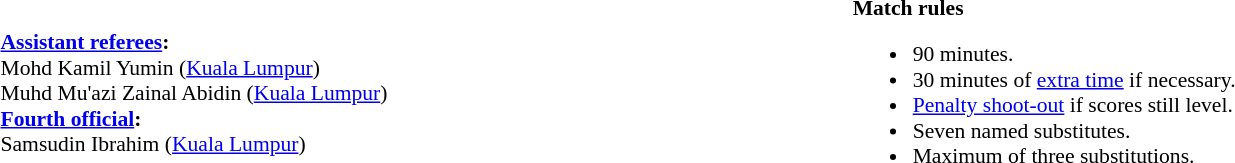<table width=100% style="font-size: 90%">
<tr>
<td><br><strong><a href='#'>Assistant referees</a>:</strong>
<br> Mohd Kamil Yumin (<a href='#'>Kuala Lumpur</a>)
<br> Muhd Mu'azi Zainal Abidin (<a href='#'>Kuala Lumpur</a>)
<br><strong><a href='#'>Fourth official</a>:</strong>
<br> Samsudin Ibrahim (<a href='#'>Kuala Lumpur</a>)</td>
<td width=55% valign=top><br><strong>Match rules</strong><ul><li>90 minutes.</li><li>30 minutes of <a href='#'>extra time</a> if necessary.</li><li><a href='#'>Penalty shoot-out</a> if scores still level.</li><li>Seven named substitutes.</li><li>Maximum of three substitutions.</li></ul></td>
</tr>
</table>
